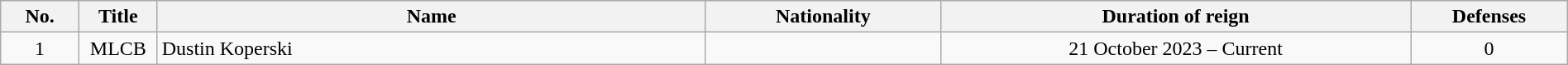<table class="wikitable" width=100%>
<tr>
<th width=5%>No.</th>
<th width=5%>Title</th>
<th width=35%>Name</th>
<th width=15%>Nationality</th>
<th width=30%>Duration of reign</th>
<th width=10%>Defenses</th>
</tr>
<tr align=center>
<td>1</td>
<td>MLCB</td>
<td align=left>Dustin Koperski</td>
<td align=left></td>
<td>21 October 2023 – Current</td>
<td>0</td>
</tr>
</table>
